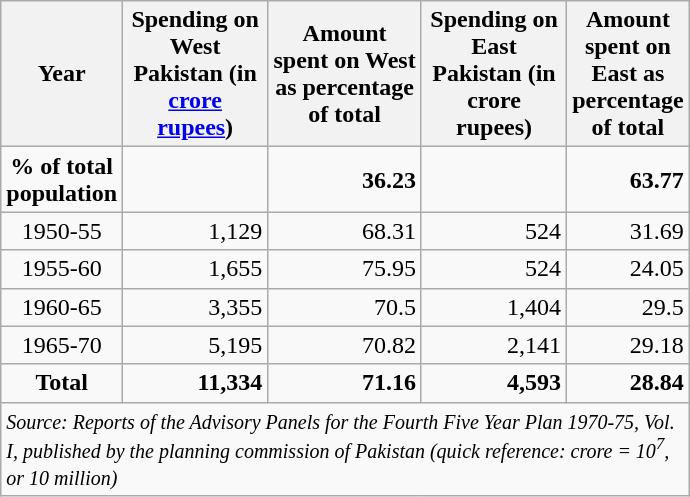<table class="wikitable" style="margin:0 auto; width:460px;">
<tr>
<th width=16%>Year</th>
<th width=28%>Spending on West Pakistan (in <a href='#'>crore</a> <a href='#'>rupees</a>)</th>
<th width=28%>Amount spent on West as percentage of total</th>
<th width=28%>Spending on East Pakistan (in crore rupees)</th>
<th width=28%>Amount spent on East as percentage of total</th>
</tr>
<tr>
<td align="center"><strong>% of total population</strong></td>
<td></td>
<td align="right"><strong>36.23</strong></td>
<td></td>
<td align="right"><strong>63.77</strong></td>
</tr>
<tr>
<td align="center">1950-55</td>
<td align="right">1,129</td>
<td align="right">68.31</td>
<td align="right">524</td>
<td align="right">31.69</td>
</tr>
<tr>
<td align="center">1955-60</td>
<td align="right">1,655</td>
<td align="right">75.95</td>
<td align="right">524</td>
<td align="right">24.05</td>
</tr>
<tr>
<td align="center">1960-65</td>
<td align="right">3,355</td>
<td align="right">70.5</td>
<td align="right">1,404</td>
<td align="right">29.5</td>
</tr>
<tr>
<td align="center">1965-70</td>
<td align="right">5,195</td>
<td align="right">70.82</td>
<td align="right">2,141</td>
<td align="right">29.18</td>
</tr>
<tr>
<td align="center"><strong>Total</strong></td>
<td align="right"><strong>11,334</strong></td>
<td align="right"><strong>71.16</strong></td>
<td align="right"><strong>4,593</strong></td>
<td align="right"><strong>28.84</strong></td>
</tr>
<tr>
<td colspan=5><small><em>Source: Reports of the Advisory Panels for the Fourth Five Year Plan 1970-75, Vol. I, published by the planning commission of Pakistan (quick reference: crore = 10<sup>7</sup>, or 10 million)</em></small></td>
</tr>
</table>
